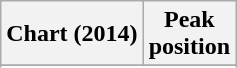<table class="wikitable sortable plainrowheaders" style="text-align:center;">
<tr>
<th scope="col">Chart (2014)</th>
<th scope="col">Peak<br>position</th>
</tr>
<tr>
</tr>
<tr>
</tr>
</table>
